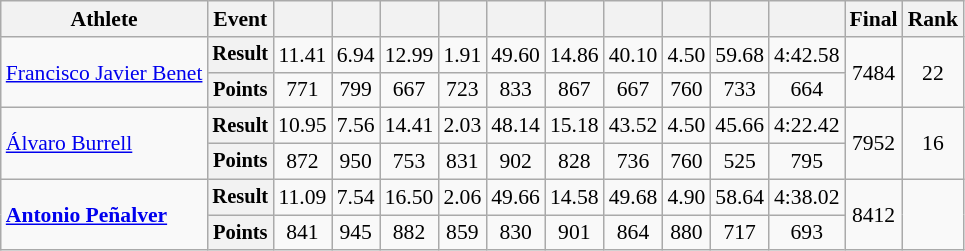<table class="wikitable" style="font-size:90%">
<tr>
<th>Athlete</th>
<th>Event</th>
<th></th>
<th></th>
<th></th>
<th></th>
<th></th>
<th></th>
<th></th>
<th></th>
<th></th>
<th></th>
<th>Final</th>
<th>Rank</th>
</tr>
<tr align=center>
<td rowspan=2 align=left><a href='#'>Francisco Javier Benet</a></td>
<th style="font-size:95%">Result</th>
<td>11.41</td>
<td>6.94</td>
<td>12.99</td>
<td>1.91</td>
<td>49.60</td>
<td>14.86</td>
<td>40.10</td>
<td>4.50</td>
<td>59.68</td>
<td>4:42.58</td>
<td rowspan=2>7484</td>
<td rowspan=2>22</td>
</tr>
<tr align=center>
<th style="font-size:95%">Points</th>
<td>771</td>
<td>799</td>
<td>667</td>
<td>723</td>
<td>833</td>
<td>867</td>
<td>667</td>
<td>760</td>
<td>733</td>
<td>664</td>
</tr>
<tr align=center>
<td rowspan=2 align=left><a href='#'>Álvaro Burrell</a></td>
<th style="font-size:95%">Result</th>
<td>10.95</td>
<td>7.56</td>
<td>14.41</td>
<td>2.03</td>
<td>48.14</td>
<td>15.18</td>
<td>43.52</td>
<td>4.50</td>
<td>45.66</td>
<td>4:22.42</td>
<td rowspan=2>7952</td>
<td rowspan=2>16</td>
</tr>
<tr align=center>
<th style="font-size:95%">Points</th>
<td>872</td>
<td>950</td>
<td>753</td>
<td>831</td>
<td>902</td>
<td>828</td>
<td>736</td>
<td>760</td>
<td>525</td>
<td>795</td>
</tr>
<tr align=center>
<td rowspan=2 align=left><strong><a href='#'>Antonio Peñalver</a></strong></td>
<th style="font-size:95%">Result</th>
<td>11.09</td>
<td>7.54</td>
<td>16.50</td>
<td>2.06</td>
<td>49.66</td>
<td>14.58</td>
<td>49.68</td>
<td>4.90</td>
<td>58.64</td>
<td>4:38.02</td>
<td rowspan=2>8412</td>
<td rowspan=2></td>
</tr>
<tr align=center>
<th style="font-size:95%">Points</th>
<td>841</td>
<td>945</td>
<td>882</td>
<td>859</td>
<td>830</td>
<td>901</td>
<td>864</td>
<td>880</td>
<td>717</td>
<td>693</td>
</tr>
</table>
